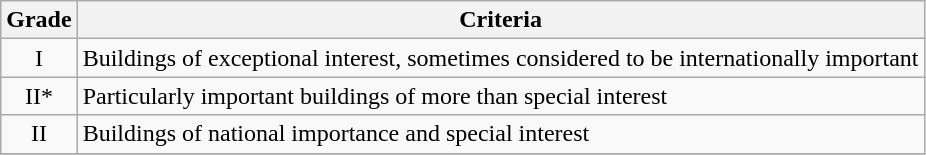<table class="wikitable" border="1">
<tr>
<th>Grade</th>
<th>Criteria</th>
</tr>
<tr>
<td align="center" >I</td>
<td>Buildings of exceptional interest, sometimes considered to be internationally important</td>
</tr>
<tr>
<td align="center" >II*</td>
<td>Particularly important buildings of more than special interest</td>
</tr>
<tr>
<td align="center" >II</td>
<td>Buildings of national importance and special interest</td>
</tr>
<tr>
</tr>
</table>
